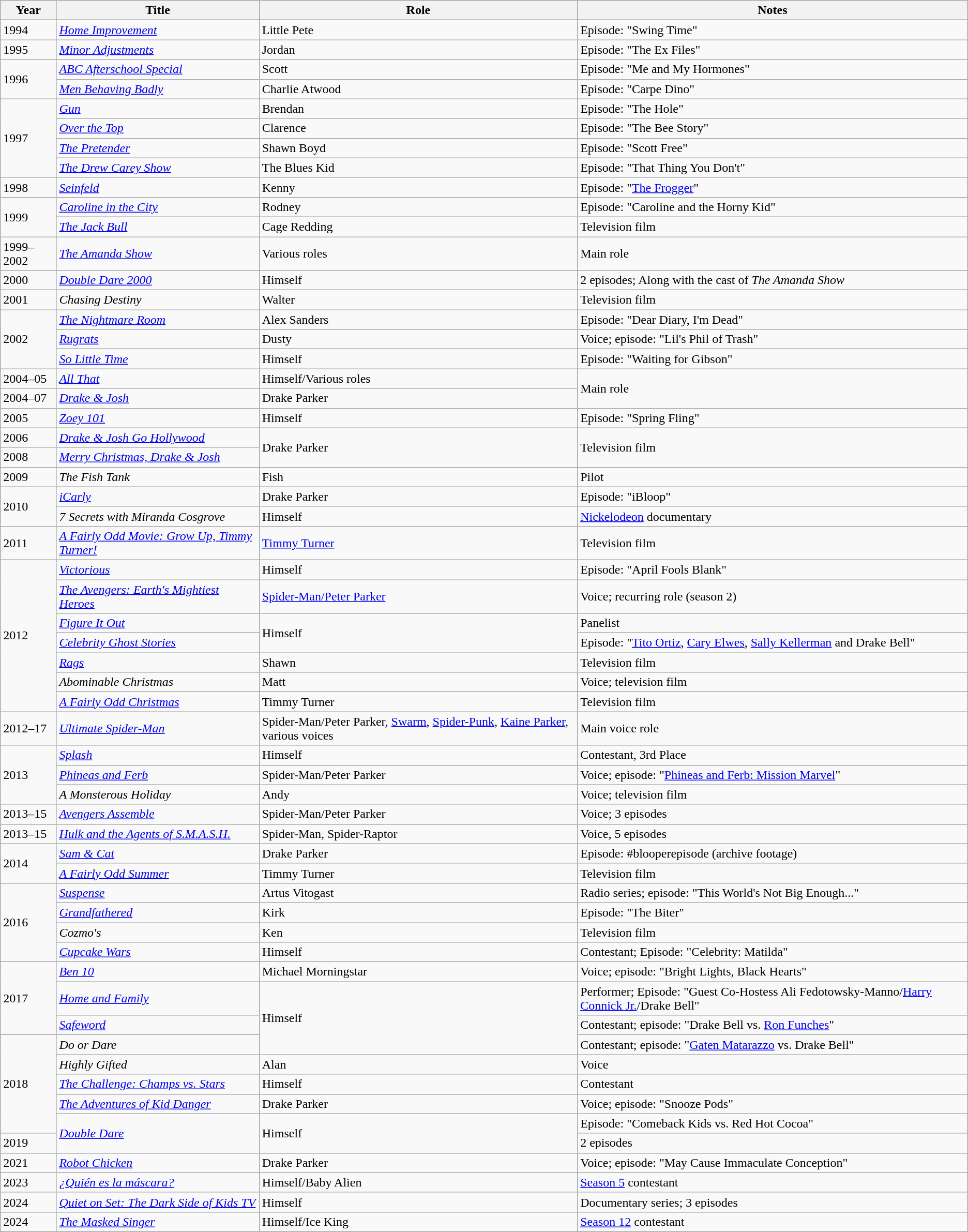<table class="wikitable sortable">
<tr>
<th>Year</th>
<th>Title</th>
<th>Role</th>
<th>Notes</th>
</tr>
<tr>
<td>1994</td>
<td><em><a href='#'>Home Improvement</a></em></td>
<td>Little Pete</td>
<td>Episode: "Swing Time"</td>
</tr>
<tr>
<td>1995</td>
<td><em><a href='#'>Minor Adjustments</a></em></td>
<td>Jordan</td>
<td>Episode: "The Ex Files"</td>
</tr>
<tr>
<td rowspan="2">1996</td>
<td><em><a href='#'>ABC Afterschool Special</a></em></td>
<td>Scott</td>
<td>Episode: "Me and My Hormones"</td>
</tr>
<tr>
<td><em><a href='#'>Men Behaving Badly</a></em></td>
<td>Charlie Atwood</td>
<td>Episode: "Carpe Dino"</td>
</tr>
<tr>
<td rowspan="4">1997</td>
<td><em><a href='#'>Gun</a></em></td>
<td>Brendan</td>
<td>Episode: "The Hole"</td>
</tr>
<tr>
<td><em><a href='#'>Over the Top</a></em></td>
<td>Clarence</td>
<td>Episode: "The Bee Story"</td>
</tr>
<tr>
<td><em><a href='#'>The Pretender</a></em></td>
<td>Shawn Boyd</td>
<td>Episode: "Scott Free"</td>
</tr>
<tr>
<td><em><a href='#'>The Drew Carey Show</a></em></td>
<td>The Blues Kid</td>
<td>Episode: "That Thing You Don't"</td>
</tr>
<tr>
<td>1998</td>
<td><em><a href='#'>Seinfeld</a></em></td>
<td>Kenny</td>
<td>Episode: "<a href='#'>The Frogger</a>"</td>
</tr>
<tr>
<td rowspan="2">1999</td>
<td><em><a href='#'>Caroline in the City</a></em></td>
<td>Rodney</td>
<td>Episode: "Caroline and the Horny Kid"</td>
</tr>
<tr>
<td><em><a href='#'>The Jack Bull</a></em></td>
<td>Cage Redding</td>
<td>Television film</td>
</tr>
<tr>
<td>1999–2002</td>
<td><em><a href='#'>The Amanda Show</a></em></td>
<td>Various roles</td>
<td>Main role</td>
</tr>
<tr>
<td>2000</td>
<td><em><a href='#'>Double Dare 2000</a></em></td>
<td>Himself</td>
<td>2 episodes; Along with the cast of <em>The Amanda Show</em></td>
</tr>
<tr>
<td>2001</td>
<td><em>Chasing Destiny</em></td>
<td>Walter</td>
<td>Television film</td>
</tr>
<tr>
<td rowspan="3">2002</td>
<td><em><a href='#'>The Nightmare Room</a></em></td>
<td>Alex Sanders</td>
<td>Episode: "Dear Diary, I'm Dead"</td>
</tr>
<tr>
<td><em><a href='#'>Rugrats</a></em></td>
<td>Dusty</td>
<td>Voice; episode: "Lil's Phil of Trash"</td>
</tr>
<tr>
<td><em><a href='#'>So Little Time</a></em></td>
<td>Himself</td>
<td>Episode: "Waiting for Gibson"</td>
</tr>
<tr>
<td>2004–05</td>
<td><em><a href='#'>All That</a></em></td>
<td>Himself/Various roles</td>
<td rowspan="2">Main role</td>
</tr>
<tr>
<td>2004–07</td>
<td><em><a href='#'>Drake & Josh</a></em></td>
<td>Drake Parker</td>
</tr>
<tr>
<td>2005</td>
<td><em><a href='#'>Zoey 101</a></em></td>
<td>Himself</td>
<td>Episode: "Spring Fling"</td>
</tr>
<tr>
<td>2006</td>
<td><em><a href='#'>Drake & Josh Go Hollywood</a></em></td>
<td rowspan=2>Drake Parker</td>
<td rowspan="2">Television film</td>
</tr>
<tr>
<td>2008</td>
<td><em><a href='#'>Merry Christmas, Drake & Josh</a></em></td>
</tr>
<tr>
<td>2009</td>
<td><em>The Fish Tank</em></td>
<td>Fish</td>
<td>Pilot</td>
</tr>
<tr>
<td rowspan="2">2010</td>
<td><em><a href='#'>iCarly</a></em></td>
<td>Drake Parker</td>
<td>Episode: "iBloop"</td>
</tr>
<tr>
<td><em>7 Secrets with Miranda Cosgrove</em></td>
<td>Himself</td>
<td><a href='#'>Nickelodeon</a> documentary</td>
</tr>
<tr>
<td>2011</td>
<td><em><a href='#'>A Fairly Odd Movie: Grow Up, Timmy Turner!</a></em></td>
<td><a href='#'>Timmy Turner</a></td>
<td>Television film</td>
</tr>
<tr>
<td rowspan="7">2012</td>
<td><em><a href='#'>Victorious</a></em></td>
<td>Himself</td>
<td>Episode: "April Fools Blank"</td>
</tr>
<tr>
<td><em><a href='#'>The Avengers: Earth's Mightiest Heroes</a></em></td>
<td><a href='#'>Spider-Man/Peter Parker</a></td>
<td>Voice; recurring role (season 2)</td>
</tr>
<tr>
<td><em><a href='#'>Figure It Out</a></em></td>
<td rowspan="2">Himself</td>
<td>Panelist</td>
</tr>
<tr>
<td><em><a href='#'>Celebrity Ghost Stories</a></em></td>
<td>Episode: "<a href='#'>Tito Ortiz</a>, <a href='#'>Cary Elwes</a>, <a href='#'>Sally Kellerman</a> and Drake Bell"</td>
</tr>
<tr>
<td><em><a href='#'>Rags</a></em></td>
<td>Shawn</td>
<td>Television film</td>
</tr>
<tr>
<td><em>Abominable Christmas</em></td>
<td>Matt</td>
<td>Voice; television film</td>
</tr>
<tr>
<td><em><a href='#'>A Fairly Odd Christmas</a></em></td>
<td>Timmy Turner</td>
<td>Television film</td>
</tr>
<tr>
<td>2012–17</td>
<td><em><a href='#'>Ultimate Spider-Man</a></em></td>
<td>Spider-Man/Peter Parker, <a href='#'>Swarm</a>, <a href='#'>Spider-Punk</a>, <a href='#'>Kaine Parker</a>, various voices</td>
<td>Main voice role</td>
</tr>
<tr>
<td rowspan="3">2013</td>
<td><em><a href='#'>Splash</a></em></td>
<td>Himself</td>
<td>Contestant, 3rd Place</td>
</tr>
<tr>
<td><em><a href='#'>Phineas and Ferb</a></em></td>
<td>Spider-Man/Peter Parker</td>
<td>Voice; episode: "<a href='#'>Phineas and Ferb: Mission Marvel</a>"</td>
</tr>
<tr>
<td><em>A Monsterous Holiday</em></td>
<td>Andy</td>
<td>Voice; television film</td>
</tr>
<tr>
<td>2013–15</td>
<td><em><a href='#'>Avengers Assemble</a></em></td>
<td>Spider-Man/Peter Parker</td>
<td>Voice; 3 episodes</td>
</tr>
<tr>
<td>2013–15</td>
<td><em><a href='#'>Hulk and the Agents of S.M.A.S.H.</a></em></td>
<td>Spider-Man, Spider-Raptor</td>
<td>Voice, 5 episodes</td>
</tr>
<tr>
<td rowspan="2">2014</td>
<td><em><a href='#'>Sam & Cat</a></em></td>
<td>Drake Parker</td>
<td>Episode: #blooperepisode (archive footage)</td>
</tr>
<tr>
<td><em><a href='#'>A Fairly Odd Summer</a></em></td>
<td>Timmy Turner</td>
<td>Television film</td>
</tr>
<tr>
<td rowspan="4">2016</td>
<td><em><a href='#'>Suspense</a></em></td>
<td>Artus Vitogast</td>
<td>Radio series; episode: "This World's Not Big Enough..."</td>
</tr>
<tr>
<td><em><a href='#'>Grandfathered</a></em></td>
<td>Kirk</td>
<td>Episode: "The Biter"</td>
</tr>
<tr>
<td><em>Cozmo's</em></td>
<td>Ken</td>
<td>Television film</td>
</tr>
<tr>
<td><em><a href='#'>Cupcake Wars</a></em></td>
<td>Himself</td>
<td>Contestant; Episode: "Celebrity: Matilda"</td>
</tr>
<tr>
<td rowspan="3">2017</td>
<td><em><a href='#'>Ben 10</a></em></td>
<td>Michael Morningstar</td>
<td>Voice; episode: "Bright Lights, Black Hearts"</td>
</tr>
<tr>
<td><em><a href='#'>Home and Family</a></em></td>
<td rowspan="3">Himself</td>
<td>Performer; Episode: "Guest Co-Hostess Ali Fedotowsky-Manno/<a href='#'>Harry Connick Jr.</a>/Drake Bell"</td>
</tr>
<tr>
<td><em><a href='#'>Safeword</a></em></td>
<td>Contestant; episode: "Drake Bell vs. <a href='#'>Ron Funches</a>"</td>
</tr>
<tr>
<td rowspan="5">2018</td>
<td><em>Do or Dare</em></td>
<td>Contestant; episode: "<a href='#'>Gaten Matarazzo</a> vs. Drake Bell"</td>
</tr>
<tr>
<td><em>Highly Gifted</em></td>
<td>Alan</td>
<td>Voice</td>
</tr>
<tr>
<td><em><a href='#'>The Challenge: Champs vs. Stars</a></em></td>
<td>Himself</td>
<td>Contestant</td>
</tr>
<tr>
<td><em><a href='#'>The Adventures of Kid Danger</a></em></td>
<td>Drake Parker</td>
<td>Voice; episode: "Snooze Pods"</td>
</tr>
<tr>
<td rowspan="2"><em><a href='#'>Double Dare</a></em></td>
<td rowspan="2">Himself</td>
<td>Episode: "Comeback Kids vs. Red Hot Cocoa"</td>
</tr>
<tr>
<td>2019</td>
<td>2 episodes</td>
</tr>
<tr>
<td>2021</td>
<td><em><a href='#'>Robot Chicken</a></em></td>
<td>Drake Parker</td>
<td>Voice; episode: "May Cause Immaculate Conception"</td>
</tr>
<tr>
<td>2023</td>
<td><em><a href='#'>¿Quién es la máscara?</a></em></td>
<td>Himself/Baby Alien</td>
<td><a href='#'>Season 5</a> contestant</td>
</tr>
<tr>
<td>2024</td>
<td><em><a href='#'>Quiet on Set: The Dark Side of Kids TV</a></em></td>
<td>Himself</td>
<td>Documentary series; 3 episodes</td>
</tr>
<tr>
<td>2024</td>
<td><em><a href='#'>The Masked Singer</a></em></td>
<td>Himself/Ice King</td>
<td><a href='#'>Season 12</a> contestant</td>
</tr>
</table>
